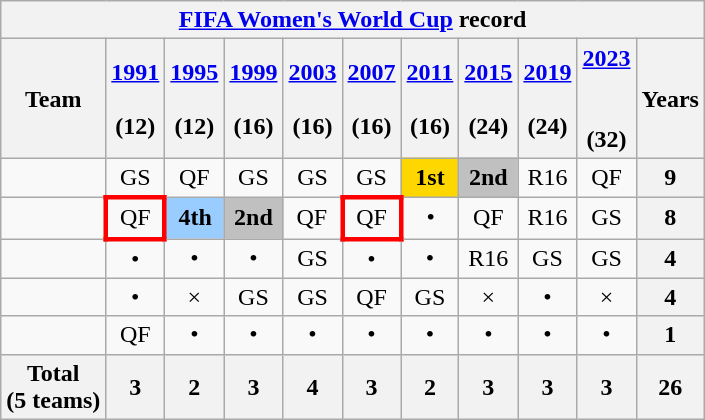<table class="wikitable" style="text-align:center">
<tr>
<th colspan=11><a href='#'>FIFA Women's World Cup</a> record</th>
</tr>
<tr>
<th>Team</th>
<th><a href='#'>1991</a><br><br>(12)</th>
<th><a href='#'>1995</a><br><br>(12)</th>
<th><a href='#'>1999</a><br><br>(16)</th>
<th><a href='#'>2003</a><br><br>(16)</th>
<th><a href='#'>2007</a><br><br>(16)</th>
<th><a href='#'>2011</a><br><br>(16)</th>
<th><a href='#'>2015</a> <br><br>(24)</th>
<th><a href='#'>2019</a><br><br>(24)</th>
<th><a href='#'>2023</a><br><br><br>(32)</th>
<th>Years</th>
</tr>
<tr>
<td align=left></td>
<td>GS</td>
<td>QF</td>
<td>GS</td>
<td>GS</td>
<td>GS</td>
<td style="background:gold;"><strong>1st</strong></td>
<td style="background:silver;"><strong>2nd</strong></td>
<td>R16</td>
<td>QF</td>
<th>9</th>
</tr>
<tr>
<td align=left></td>
<td style="border: 3px solid red">QF</td>
<td style="background:#9acdff;"><strong>4th</strong></td>
<td style="background:silver;"><strong>2nd</strong></td>
<td>QF</td>
<td style="border: 3px solid red">QF</td>
<td>•</td>
<td>QF</td>
<td>R16</td>
<td>GS</td>
<th>8</th>
</tr>
<tr>
<td align=left></td>
<td>•</td>
<td>•</td>
<td>•</td>
<td>GS</td>
<td>•</td>
<td>•</td>
<td>R16</td>
<td>GS</td>
<td>GS</td>
<th>4</th>
</tr>
<tr>
<td align=left></td>
<td>•</td>
<td>×</td>
<td>GS</td>
<td>GS</td>
<td>QF</td>
<td>GS</td>
<td>×</td>
<td>•</td>
<td>×</td>
<th>4</th>
</tr>
<tr>
<td align=left></td>
<td>QF</td>
<td>•</td>
<td>•</td>
<td>•</td>
<td>•</td>
<td>•</td>
<td>•</td>
<td>•</td>
<td>•</td>
<th>1</th>
</tr>
<tr>
<th align=left><strong>Total<br>(5 teams)</strong></th>
<th><strong>3</strong></th>
<th><strong>2</strong></th>
<th><strong>3</strong></th>
<th><strong>4</strong></th>
<th><strong>3</strong></th>
<th><strong>2</strong></th>
<th><strong>3</strong></th>
<th><strong>3</strong></th>
<th><strong>3</strong></th>
<th>26</th>
</tr>
</table>
